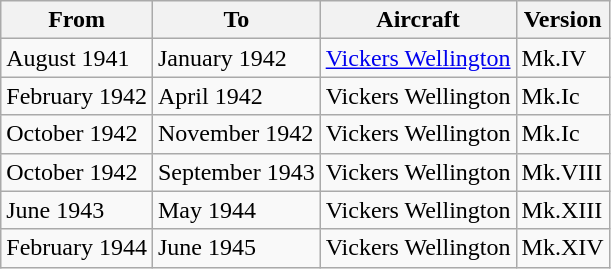<table class="wikitable">
<tr>
<th>From</th>
<th>To</th>
<th>Aircraft</th>
<th>Version</th>
</tr>
<tr>
<td>August 1941</td>
<td>January 1942</td>
<td><a href='#'>Vickers Wellington</a></td>
<td>Mk.IV</td>
</tr>
<tr>
<td>February 1942</td>
<td>April 1942</td>
<td>Vickers Wellington</td>
<td>Mk.Ic</td>
</tr>
<tr>
<td>October 1942</td>
<td>November 1942</td>
<td>Vickers Wellington</td>
<td>Mk.Ic</td>
</tr>
<tr>
<td>October 1942</td>
<td>September 1943</td>
<td>Vickers Wellington</td>
<td>Mk.VIII</td>
</tr>
<tr>
<td>June 1943</td>
<td>May 1944</td>
<td>Vickers Wellington</td>
<td>Mk.XIII</td>
</tr>
<tr>
<td>February 1944</td>
<td>June 1945</td>
<td>Vickers Wellington</td>
<td>Mk.XIV</td>
</tr>
</table>
